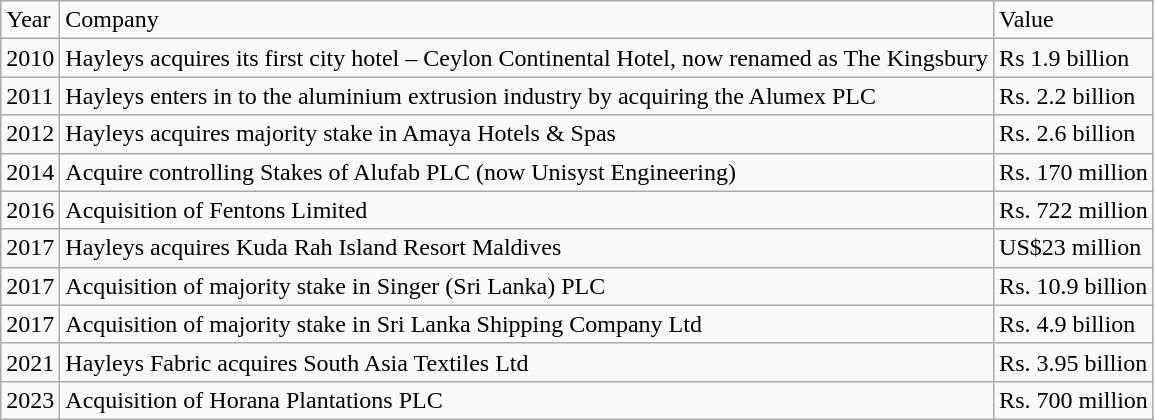<table class="wikitable">
<tr>
<td>Year</td>
<td>Company</td>
<td>Value</td>
</tr>
<tr>
<td>2010</td>
<td>Hayleys acquires its first city hotel – Ceylon Continental Hotel, now renamed as The Kingsbury</td>
<td>Rs  1.9 billion</td>
</tr>
<tr>
<td>2011</td>
<td>Hayleys enters in to the aluminium extrusion industry by acquiring the Alumex PLC</td>
<td>Rs.  2.2 billion</td>
</tr>
<tr>
<td>2012</td>
<td>Hayleys acquires majority stake in Amaya Hotels & Spas</td>
<td>Rs.  2.6 billion</td>
</tr>
<tr>
<td>2014</td>
<td>Acquire controlling Stakes of Alufab PLC  (now Unisyst Engineering)</td>
<td>Rs. 170 million</td>
</tr>
<tr>
<td>2016</td>
<td>Acquisition of Fentons Limited</td>
<td>Rs. 722 million</td>
</tr>
<tr>
<td>2017</td>
<td>Hayleys acquires Kuda Rah Island Resort Maldives</td>
<td>US$23  million</td>
</tr>
<tr>
<td>2017</td>
<td>Acquisition of majority stake in Singer  (Sri Lanka) PLC</td>
<td>Rs.  10.9 billion</td>
</tr>
<tr>
<td>2017</td>
<td>Acquisition of majority stake in Sri  Lanka Shipping Company Ltd</td>
<td>Rs.  4.9 billion</td>
</tr>
<tr>
<td>2021</td>
<td>Hayleys Fabric acquires South Asia Textiles Ltd</td>
<td>Rs.  3.95  billion</td>
</tr>
<tr>
<td>2023</td>
<td>Acquisition of Horana Plantations PLC</td>
<td>Rs.  700 million</td>
</tr>
</table>
